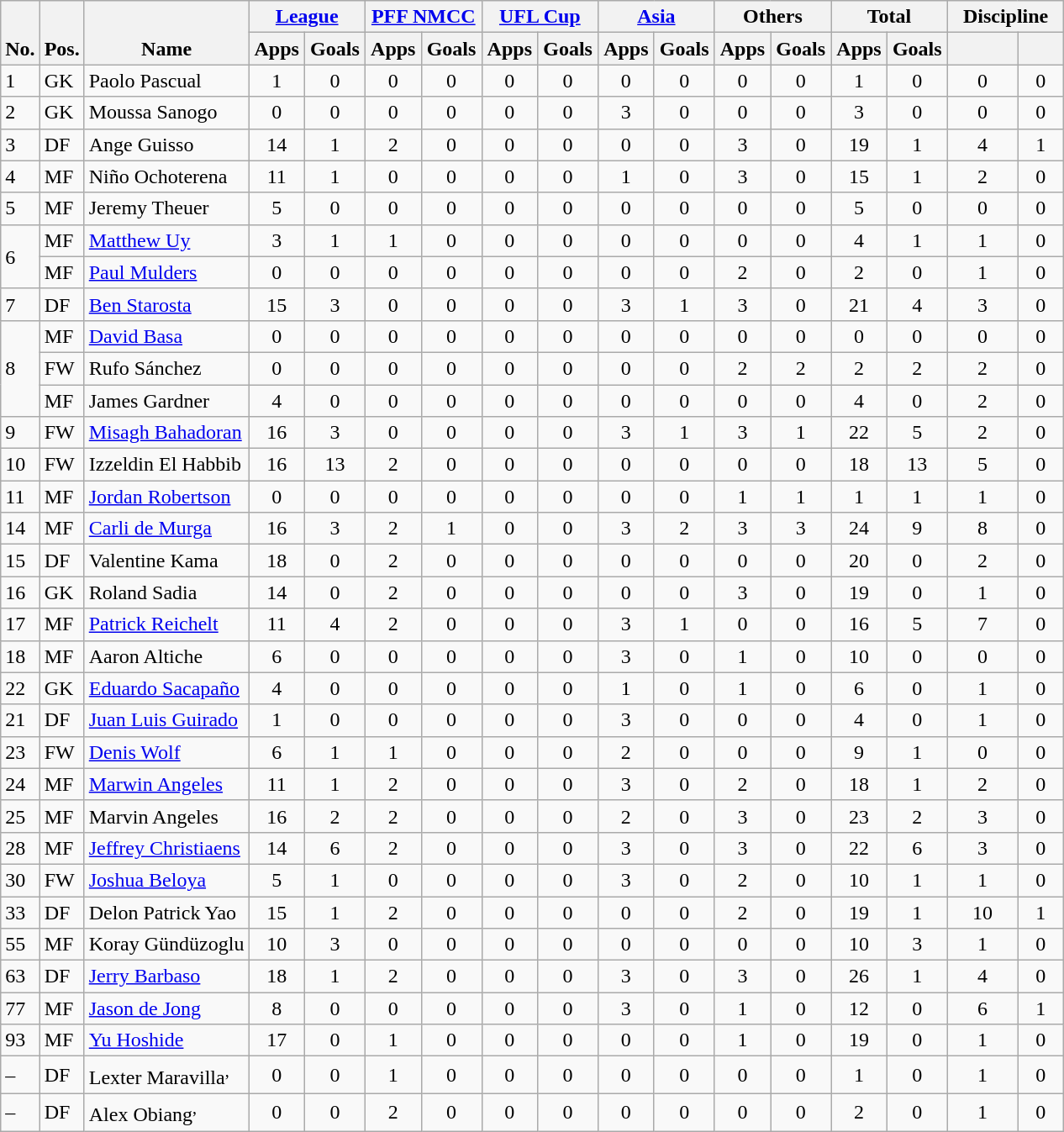<table class="wikitable" style="text-align:center">
<tr>
<th rowspan=2 valign="bottom">No.</th>
<th rowspan=2 valign="bottom">Pos.</th>
<th rowspan=2 valign="bottom">Name</th>
<th colspan=2 width="85"><a href='#'>League</a></th>
<th colspan=2 width="85"><a href='#'>PFF NMCC</a></th>
<th colspan=2 width="85"><a href='#'>UFL Cup</a></th>
<th colspan=2 width="85"><a href='#'>Asia</a></th>
<th colspan=2 width="85">Others</th>
<th colspan=2 width="85">Total</th>
<th colspan=2 width="85">Discipline</th>
</tr>
<tr>
<th>Apps</th>
<th>Goals</th>
<th>Apps</th>
<th>Goals</th>
<th>Apps</th>
<th>Goals</th>
<th>Apps</th>
<th>Goals</th>
<th>Apps</th>
<th>Goals</th>
<th>Apps</th>
<th>Goals</th>
<th></th>
<th></th>
</tr>
<tr>
<td align=left>1</td>
<td align=left>GK</td>
<td align=left> Paolo Pascual</td>
<td>1</td>
<td>0</td>
<td>0</td>
<td>0</td>
<td>0</td>
<td>0</td>
<td>0</td>
<td>0</td>
<td>0</td>
<td>0</td>
<td>1</td>
<td>0</td>
<td>0</td>
<td>0</td>
</tr>
<tr>
<td align=left>2</td>
<td align=left>GK</td>
<td align=left> Moussa Sanogo</td>
<td>0</td>
<td>0</td>
<td>0</td>
<td>0</td>
<td>0</td>
<td>0</td>
<td>3</td>
<td>0</td>
<td>0</td>
<td>0</td>
<td>3</td>
<td>0</td>
<td>0</td>
<td>0</td>
</tr>
<tr>
<td align=left>3</td>
<td align=left>DF</td>
<td align=left> Ange Guisso</td>
<td>14</td>
<td>1</td>
<td>2</td>
<td>0</td>
<td>0</td>
<td>0</td>
<td>0</td>
<td>0</td>
<td>3</td>
<td>0</td>
<td>19</td>
<td>1</td>
<td>4</td>
<td>1</td>
</tr>
<tr>
<td align=left>4</td>
<td align=left>MF</td>
<td align=left> Niño Ochoterena</td>
<td>11</td>
<td>1</td>
<td>0</td>
<td>0</td>
<td>0</td>
<td>0</td>
<td>1</td>
<td>0</td>
<td>3</td>
<td>0</td>
<td>15</td>
<td>1</td>
<td>2</td>
<td>0</td>
</tr>
<tr>
<td align=left>5</td>
<td align=left>MF</td>
<td align=left> Jeremy Theuer</td>
<td>5</td>
<td>0</td>
<td>0</td>
<td>0</td>
<td>0</td>
<td>0</td>
<td>0</td>
<td>0</td>
<td>0</td>
<td>0</td>
<td>5</td>
<td>0</td>
<td>0</td>
<td>0</td>
</tr>
<tr>
<td rowspan=2 style="text-align:left;">6</td>
<td align=left>MF</td>
<td align=left> <a href='#'>Matthew Uy</a></td>
<td>3</td>
<td>1</td>
<td>1</td>
<td>0</td>
<td>0</td>
<td>0</td>
<td>0</td>
<td>0</td>
<td>0</td>
<td>0</td>
<td>4</td>
<td>1</td>
<td>1</td>
<td>0</td>
</tr>
<tr>
<td align=left>MF</td>
<td align=left> <a href='#'>Paul Mulders</a></td>
<td>0</td>
<td>0</td>
<td>0</td>
<td>0</td>
<td>0</td>
<td>0</td>
<td>0</td>
<td>0</td>
<td>2</td>
<td>0</td>
<td>2</td>
<td>0</td>
<td>1</td>
<td>0</td>
</tr>
<tr>
<td align=left>7</td>
<td align=left>DF</td>
<td align=left> <a href='#'>Ben Starosta</a></td>
<td>15</td>
<td>3</td>
<td>0</td>
<td>0</td>
<td>0</td>
<td>0</td>
<td>3</td>
<td>1</td>
<td>3</td>
<td>0</td>
<td>21</td>
<td>4</td>
<td>3</td>
<td>0</td>
</tr>
<tr>
<td rowspan=3 style="text-align:left;">8</td>
<td align=left>MF</td>
<td align=left> <a href='#'>David Basa</a></td>
<td>0</td>
<td>0</td>
<td>0</td>
<td>0</td>
<td>0</td>
<td>0</td>
<td>0</td>
<td>0</td>
<td>0</td>
<td>0</td>
<td>0</td>
<td>0</td>
<td>0</td>
<td>0</td>
</tr>
<tr>
<td align=left>FW</td>
<td align=left> Rufo Sánchez</td>
<td>0</td>
<td>0</td>
<td>0</td>
<td>0</td>
<td>0</td>
<td>0</td>
<td>0</td>
<td>0</td>
<td>2</td>
<td>2</td>
<td>2</td>
<td>2</td>
<td>2</td>
<td>0</td>
</tr>
<tr>
<td align=left>MF</td>
<td align=left> James Gardner</td>
<td>4</td>
<td>0</td>
<td>0</td>
<td>0</td>
<td>0</td>
<td>0</td>
<td>0</td>
<td>0</td>
<td>0</td>
<td>0</td>
<td>4</td>
<td>0</td>
<td>2</td>
<td>0</td>
</tr>
<tr>
<td align=left>9</td>
<td align=left>FW</td>
<td align=left> <a href='#'>Misagh Bahadoran</a></td>
<td>16</td>
<td>3</td>
<td>0</td>
<td>0</td>
<td>0</td>
<td>0</td>
<td>3</td>
<td>1</td>
<td>3</td>
<td>1</td>
<td>22</td>
<td>5</td>
<td>2</td>
<td>0</td>
</tr>
<tr>
<td align=left>10</td>
<td align=left>FW</td>
<td align=left> Izzeldin El Habbib</td>
<td>16</td>
<td>13</td>
<td>2</td>
<td>0</td>
<td>0</td>
<td>0</td>
<td>0</td>
<td>0</td>
<td>0</td>
<td>0</td>
<td>18</td>
<td>13</td>
<td>5</td>
<td>0</td>
</tr>
<tr>
<td align=left>11</td>
<td align=left>MF</td>
<td align=left> <a href='#'>Jordan Robertson</a></td>
<td>0</td>
<td>0</td>
<td>0</td>
<td>0</td>
<td>0</td>
<td>0</td>
<td>0</td>
<td>0</td>
<td>1</td>
<td>1</td>
<td>1</td>
<td>1</td>
<td>1</td>
<td>0</td>
</tr>
<tr>
<td align=left>14</td>
<td align=left>MF</td>
<td align=left> <a href='#'>Carli de Murga</a></td>
<td>16</td>
<td>3</td>
<td>2</td>
<td>1</td>
<td>0</td>
<td>0</td>
<td>3</td>
<td>2</td>
<td>3</td>
<td>3</td>
<td>24</td>
<td>9</td>
<td>8</td>
<td>0</td>
</tr>
<tr>
<td align=left>15</td>
<td align=left>DF</td>
<td align=left> Valentine Kama</td>
<td>18</td>
<td>0</td>
<td>2</td>
<td>0</td>
<td>0</td>
<td>0</td>
<td>0</td>
<td>0</td>
<td>0</td>
<td>0</td>
<td>20</td>
<td>0</td>
<td>2</td>
<td>0</td>
</tr>
<tr>
<td align=left>16</td>
<td align=left>GK</td>
<td align=left> Roland Sadia</td>
<td>14</td>
<td>0</td>
<td>2</td>
<td>0</td>
<td>0</td>
<td>0</td>
<td>0</td>
<td>0</td>
<td>3</td>
<td>0</td>
<td>19</td>
<td>0</td>
<td>1</td>
<td>0</td>
</tr>
<tr>
<td align=left>17</td>
<td align=left>MF</td>
<td align=left> <a href='#'>Patrick Reichelt</a></td>
<td>11</td>
<td>4</td>
<td>2</td>
<td>0</td>
<td>0</td>
<td>0</td>
<td>3</td>
<td>1</td>
<td>0</td>
<td>0</td>
<td>16</td>
<td>5</td>
<td>7</td>
<td>0</td>
</tr>
<tr>
<td align=left>18</td>
<td align=left>MF</td>
<td align=left> Aaron Altiche</td>
<td>6</td>
<td>0</td>
<td>0</td>
<td>0</td>
<td>0</td>
<td>0</td>
<td>3</td>
<td>0</td>
<td>1</td>
<td>0</td>
<td>10</td>
<td>0</td>
<td>0</td>
<td>0</td>
</tr>
<tr>
<td align=left>22</td>
<td align=left>GK</td>
<td align=left> <a href='#'>Eduardo Sacapaño</a></td>
<td>4</td>
<td>0</td>
<td>0</td>
<td>0</td>
<td>0</td>
<td>0</td>
<td>1</td>
<td>0</td>
<td>1</td>
<td>0</td>
<td>6</td>
<td>0</td>
<td>1</td>
<td>0</td>
</tr>
<tr>
<td align=left>21</td>
<td align=left>DF</td>
<td align=left> <a href='#'>Juan Luis Guirado</a></td>
<td>1</td>
<td>0</td>
<td>0</td>
<td>0</td>
<td>0</td>
<td>0</td>
<td>3</td>
<td>0</td>
<td>0</td>
<td>0</td>
<td>4</td>
<td>0</td>
<td>1</td>
<td>0</td>
</tr>
<tr>
<td align=left>23</td>
<td align=left>FW</td>
<td align=left> <a href='#'>Denis Wolf</a></td>
<td>6</td>
<td>1</td>
<td>1</td>
<td>0</td>
<td>0</td>
<td>0</td>
<td>2</td>
<td>0</td>
<td>0</td>
<td>0</td>
<td>9</td>
<td>1</td>
<td>0</td>
<td>0</td>
</tr>
<tr>
<td align=left>24</td>
<td align=left>MF</td>
<td align=left> <a href='#'>Marwin Angeles</a></td>
<td>11</td>
<td>1</td>
<td>2</td>
<td>0</td>
<td>0</td>
<td>0</td>
<td>3</td>
<td>0</td>
<td>2</td>
<td>0</td>
<td>18</td>
<td>1</td>
<td>2</td>
<td>0</td>
</tr>
<tr>
<td align=left>25</td>
<td align=left>MF</td>
<td align=left> Marvin Angeles</td>
<td>16</td>
<td>2</td>
<td>2</td>
<td>0</td>
<td>0</td>
<td>0</td>
<td>2</td>
<td>0</td>
<td>3</td>
<td>0</td>
<td>23</td>
<td>2</td>
<td>3</td>
<td>0</td>
</tr>
<tr>
<td align=left>28</td>
<td align=left>MF</td>
<td align=left> <a href='#'>Jeffrey Christiaens</a></td>
<td>14</td>
<td>6</td>
<td>2</td>
<td>0</td>
<td>0</td>
<td>0</td>
<td>3</td>
<td>0</td>
<td>3</td>
<td>0</td>
<td>22</td>
<td>6</td>
<td>3</td>
<td>0</td>
</tr>
<tr>
<td align=left>30</td>
<td align=left>FW</td>
<td align=left> <a href='#'>Joshua Beloya</a></td>
<td>5</td>
<td>1</td>
<td>0</td>
<td>0</td>
<td>0</td>
<td>0</td>
<td>3</td>
<td>0</td>
<td>2</td>
<td>0</td>
<td>10</td>
<td>1</td>
<td>1</td>
<td>0</td>
</tr>
<tr>
<td align=left>33</td>
<td align=left>DF</td>
<td align=left> Delon Patrick Yao</td>
<td>15</td>
<td>1</td>
<td>2</td>
<td>0</td>
<td>0</td>
<td>0</td>
<td>0</td>
<td>0</td>
<td>2</td>
<td>0</td>
<td>19</td>
<td>1</td>
<td>10</td>
<td>1</td>
</tr>
<tr>
<td align=left>55</td>
<td align=left>MF</td>
<td align=left> Koray Gündüzoglu</td>
<td>10</td>
<td>3</td>
<td>0</td>
<td>0</td>
<td>0</td>
<td>0</td>
<td>0</td>
<td>0</td>
<td>0</td>
<td>0</td>
<td>10</td>
<td>3</td>
<td>1</td>
<td>0</td>
</tr>
<tr>
<td align=left>63</td>
<td align=left>DF</td>
<td align=left> <a href='#'>Jerry Barbaso</a></td>
<td>18</td>
<td>1</td>
<td>2</td>
<td>0</td>
<td>0</td>
<td>0</td>
<td>3</td>
<td>0</td>
<td>3</td>
<td>0</td>
<td>26</td>
<td>1</td>
<td>4</td>
<td>0</td>
</tr>
<tr>
<td align=left>77</td>
<td align=left>MF</td>
<td align=left> <a href='#'>Jason de Jong</a></td>
<td>8</td>
<td>0</td>
<td>0</td>
<td>0</td>
<td>0</td>
<td>0</td>
<td>3</td>
<td>0</td>
<td>1</td>
<td>0</td>
<td>12</td>
<td>0</td>
<td>6</td>
<td>1</td>
</tr>
<tr>
<td align=left>93</td>
<td align=left>MF</td>
<td align=left> <a href='#'>Yu Hoshide</a></td>
<td>17</td>
<td>0</td>
<td>1</td>
<td>0</td>
<td>0</td>
<td>0</td>
<td>0</td>
<td>0</td>
<td>1</td>
<td>0</td>
<td>19</td>
<td>0</td>
<td>1</td>
<td>0</td>
</tr>
<tr>
<td align=left>–</td>
<td align=left>DF</td>
<td align=left> Lexter Maravilla<sup>,</sup></td>
<td>0</td>
<td>0</td>
<td>1</td>
<td>0</td>
<td>0</td>
<td>0</td>
<td>0</td>
<td>0</td>
<td>0</td>
<td>0</td>
<td>1</td>
<td>0</td>
<td>1</td>
<td>0</td>
</tr>
<tr>
<td align=left>–</td>
<td align=left>DF</td>
<td align=left> Alex Obiang<sup>,</sup></td>
<td>0</td>
<td>0</td>
<td>2</td>
<td>0</td>
<td>0</td>
<td>0</td>
<td>0</td>
<td>0</td>
<td>0</td>
<td>0</td>
<td>2</td>
<td>0</td>
<td>1</td>
<td>0</td>
</tr>
</table>
